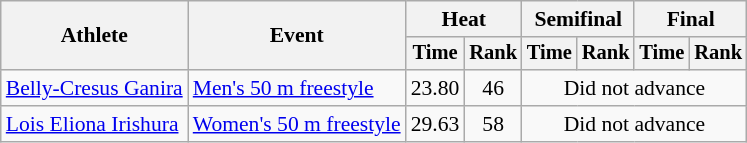<table class=wikitable style="font-size:90%">
<tr>
<th rowspan="2">Athlete</th>
<th rowspan="2">Event</th>
<th colspan="2">Heat</th>
<th colspan="2">Semifinal</th>
<th colspan="2">Final</th>
</tr>
<tr style="font-size:95%">
<th>Time</th>
<th>Rank</th>
<th>Time</th>
<th>Rank</th>
<th>Time</th>
<th>Rank</th>
</tr>
<tr align=center>
<td align=left><a href='#'>Belly-Cresus Ganira</a></td>
<td align=left><a href='#'>Men's 50 m freestyle</a></td>
<td>23.80</td>
<td>46</td>
<td colspan=4>Did not advance</td>
</tr>
<tr align=center>
<td align=left><a href='#'>Lois Eliona Irishura</a></td>
<td align=left><a href='#'>Women's 50 m freestyle</a></td>
<td>29.63</td>
<td>58</td>
<td colspan=4>Did not advance</td>
</tr>
</table>
